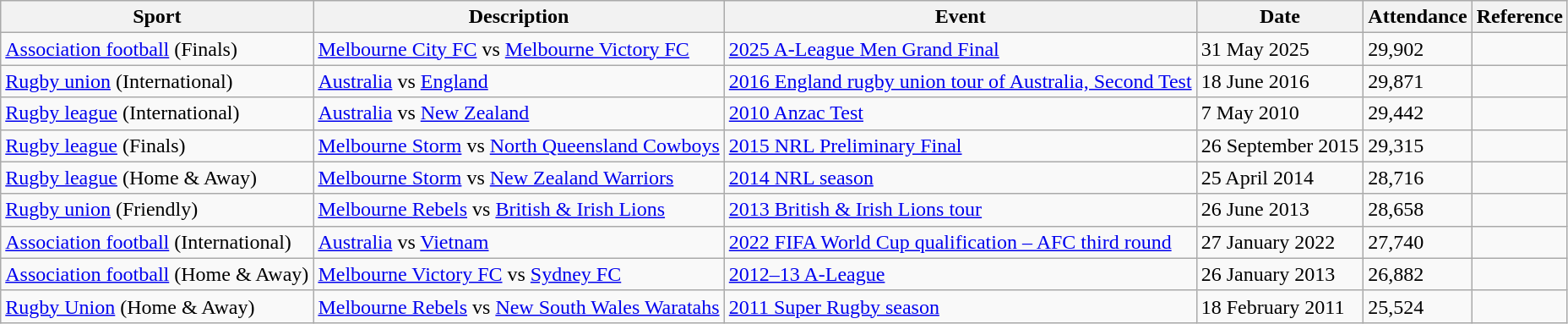<table class="wikitable sortable">
<tr>
<th>Sport</th>
<th>Description</th>
<th>Event</th>
<th>Date</th>
<th>Attendance</th>
<th>Reference</th>
</tr>
<tr>
<td><a href='#'>Association football</a> (Finals)</td>
<td><a href='#'>Melbourne City FC</a> vs <a href='#'>Melbourne Victory FC</a></td>
<td><a href='#'>2025 A-League Men Grand Final</a></td>
<td>31 May 2025</td>
<td>29,902</td>
<td></td>
</tr>
<tr>
<td><a href='#'>Rugby union</a> (International)</td>
<td><a href='#'>Australia</a> vs <a href='#'>England</a></td>
<td><a href='#'>2016 England rugby union tour of Australia, Second Test</a></td>
<td>18 June 2016</td>
<td>29,871</td>
<td></td>
</tr>
<tr>
<td><a href='#'>Rugby league</a> (International)</td>
<td><a href='#'>Australia</a> vs <a href='#'>New Zealand</a></td>
<td><a href='#'>2010 Anzac Test</a></td>
<td>7 May 2010</td>
<td>29,442</td>
<td></td>
</tr>
<tr>
<td><a href='#'>Rugby league</a> (Finals)</td>
<td><a href='#'>Melbourne Storm</a> vs <a href='#'>North Queensland Cowboys</a></td>
<td><a href='#'>2015 NRL Preliminary Final</a></td>
<td>26 September 2015</td>
<td>29,315</td>
<td></td>
</tr>
<tr>
<td><a href='#'>Rugby league</a> (Home & Away)</td>
<td><a href='#'>Melbourne Storm</a> vs <a href='#'>New Zealand Warriors</a></td>
<td><a href='#'>2014 NRL season</a></td>
<td>25 April 2014</td>
<td>28,716</td>
<td></td>
</tr>
<tr>
<td><a href='#'>Rugby union</a> (Friendly)</td>
<td><a href='#'>Melbourne Rebels</a> vs <a href='#'>British & Irish Lions</a></td>
<td><a href='#'>2013 British & Irish Lions tour</a></td>
<td>26 June 2013</td>
<td>28,658</td>
<td></td>
</tr>
<tr>
<td><a href='#'>Association football</a> (International)</td>
<td><a href='#'>Australia</a> vs <a href='#'>Vietnam</a></td>
<td><a href='#'>2022 FIFA World Cup qualification – AFC third round</a></td>
<td>27 January 2022</td>
<td>27,740</td>
<td></td>
</tr>
<tr>
<td><a href='#'>Association football</a> (Home & Away)</td>
<td><a href='#'>Melbourne Victory FC</a> vs <a href='#'>Sydney FC</a></td>
<td><a href='#'>2012–13 A-League</a></td>
<td>26 January 2013</td>
<td>26,882</td>
<td></td>
</tr>
<tr>
<td><a href='#'>Rugby Union</a> (Home & Away)</td>
<td><a href='#'>Melbourne Rebels</a> vs <a href='#'>New South Wales Waratahs</a></td>
<td><a href='#'>2011 Super Rugby season</a></td>
<td>18 February 2011</td>
<td>25,524</td>
<td></td>
</tr>
</table>
